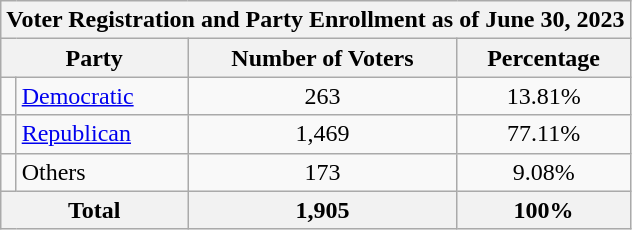<table class=wikitable>
<tr>
<th colspan = 6>Voter Registration and Party Enrollment as of June 30, 2023</th>
</tr>
<tr>
<th colspan = 2>Party</th>
<th>Number of Voters</th>
<th>Percentage</th>
</tr>
<tr>
<td></td>
<td><a href='#'>Democratic</a></td>
<td align = center>263</td>
<td align = center>13.81%</td>
</tr>
<tr>
<td></td>
<td><a href='#'>Republican</a></td>
<td align = center>1,469</td>
<td align = center>77.11%</td>
</tr>
<tr>
<td></td>
<td>Others</td>
<td align = center>173</td>
<td align = center>9.08%</td>
</tr>
<tr>
<th colspan = 2>Total</th>
<th align = center>1,905</th>
<th align = center>100%</th>
</tr>
</table>
